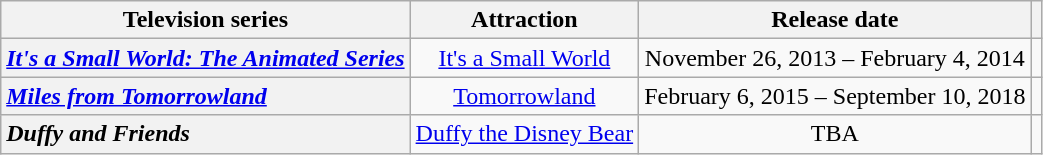<table class="wikitable plainrowheaders sortable" style="text-align: center">
<tr>
<th scope="col">Television series</th>
<th scope="col">Attraction</th>
<th scope="col">Release date</th>
<th scope="col" class=unsortable></th>
</tr>
<tr>
<th scope="row" style="text-align:left"><em><a href='#'>It's a Small World: The Animated Series</a></em></th>
<td><a href='#'>It's a Small World</a></td>
<td>November 26, 2013 – February 4, 2014</td>
<td></td>
</tr>
<tr>
<th scope="row" style="text-align:left"><em><a href='#'>Miles from Tomorrowland</a></em></th>
<td><a href='#'>Tomorrowland</a></td>
<td>February 6, 2015 – September 10, 2018</td>
<td></td>
</tr>
<tr>
<th scope="row" style="text-align:left"><em>Duffy and Friends</em></th>
<td><a href='#'>Duffy the Disney Bear</a></td>
<td>TBA</td>
<td></td>
</tr>
</table>
